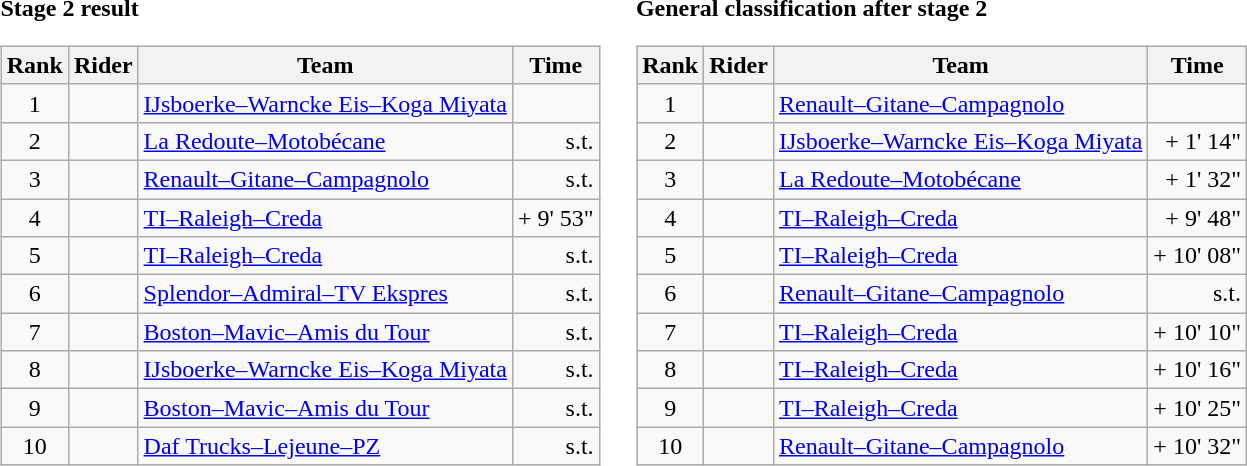<table>
<tr>
<td><strong>Stage 2 result</strong><br><table class="wikitable">
<tr>
<th scope="col">Rank</th>
<th scope="col">Rider</th>
<th scope="col">Team</th>
<th scope="col">Time</th>
</tr>
<tr>
<td style="text-align:center;">1</td>
<td></td>
<td><a href='#'>IJsboerke–Warncke Eis–Koga Miyata</a></td>
<td style="text-align:right;"></td>
</tr>
<tr>
<td style="text-align:center;">2</td>
<td></td>
<td><a href='#'>La Redoute–Motobécane</a></td>
<td style="text-align:right;">s.t.</td>
</tr>
<tr>
<td style="text-align:center;">3</td>
<td></td>
<td><a href='#'>Renault–Gitane–Campagnolo</a></td>
<td style="text-align:right;">s.t.</td>
</tr>
<tr>
<td style="text-align:center;">4</td>
<td></td>
<td><a href='#'>TI–Raleigh–Creda</a></td>
<td style="text-align:right;">+ 9' 53"</td>
</tr>
<tr>
<td style="text-align:center;">5</td>
<td></td>
<td><a href='#'>TI–Raleigh–Creda</a></td>
<td style="text-align:right;">s.t.</td>
</tr>
<tr>
<td style="text-align:center;">6</td>
<td></td>
<td><a href='#'>Splendor–Admiral–TV Ekspres</a></td>
<td style="text-align:right;">s.t.</td>
</tr>
<tr>
<td style="text-align:center;">7</td>
<td></td>
<td><a href='#'>Boston–Mavic–Amis du Tour</a></td>
<td style="text-align:right;">s.t.</td>
</tr>
<tr>
<td style="text-align:center;">8</td>
<td></td>
<td><a href='#'>IJsboerke–Warncke Eis–Koga Miyata</a></td>
<td style="text-align:right;">s.t.</td>
</tr>
<tr>
<td style="text-align:center;">9</td>
<td></td>
<td><a href='#'>Boston–Mavic–Amis du Tour</a></td>
<td style="text-align:right;">s.t.</td>
</tr>
<tr>
<td style="text-align:center;">10</td>
<td></td>
<td><a href='#'>Daf Trucks–Lejeune–PZ</a></td>
<td style="text-align:right;">s.t.</td>
</tr>
</table>
</td>
<td></td>
<td><strong>General classification after stage 2</strong><br><table class="wikitable">
<tr>
<th scope="col">Rank</th>
<th scope="col">Rider</th>
<th scope="col">Team</th>
<th scope="col">Time</th>
</tr>
<tr>
<td style="text-align:center;">1</td>
<td> </td>
<td><a href='#'>Renault–Gitane–Campagnolo</a></td>
<td style="text-align:right;"></td>
</tr>
<tr>
<td style="text-align:center;">2</td>
<td></td>
<td><a href='#'>IJsboerke–Warncke Eis–Koga Miyata</a></td>
<td style="text-align:right;">+ 1' 14"</td>
</tr>
<tr>
<td style="text-align:center;">3</td>
<td></td>
<td><a href='#'>La Redoute–Motobécane</a></td>
<td style="text-align:right;">+ 1' 32"</td>
</tr>
<tr>
<td style="text-align:center;">4</td>
<td></td>
<td><a href='#'>TI–Raleigh–Creda</a></td>
<td style="text-align:right;">+ 9' 48"</td>
</tr>
<tr>
<td style="text-align:center;">5</td>
<td></td>
<td><a href='#'>TI–Raleigh–Creda</a></td>
<td style="text-align:right;">+ 10' 08"</td>
</tr>
<tr>
<td style="text-align:center;">6</td>
<td></td>
<td><a href='#'>Renault–Gitane–Campagnolo</a></td>
<td style="text-align:right;">s.t.</td>
</tr>
<tr>
<td style="text-align:center;">7</td>
<td></td>
<td><a href='#'>TI–Raleigh–Creda</a></td>
<td style="text-align:right;">+ 10' 10"</td>
</tr>
<tr>
<td style="text-align:center;">8</td>
<td></td>
<td><a href='#'>TI–Raleigh–Creda</a></td>
<td style="text-align:right;">+ 10' 16"</td>
</tr>
<tr>
<td style="text-align:center;">9</td>
<td></td>
<td><a href='#'>TI–Raleigh–Creda</a></td>
<td style="text-align:right;">+ 10' 25"</td>
</tr>
<tr>
<td style="text-align:center;">10</td>
<td></td>
<td><a href='#'>Renault–Gitane–Campagnolo</a></td>
<td style="text-align:right;">+ 10' 32"</td>
</tr>
</table>
</td>
</tr>
</table>
